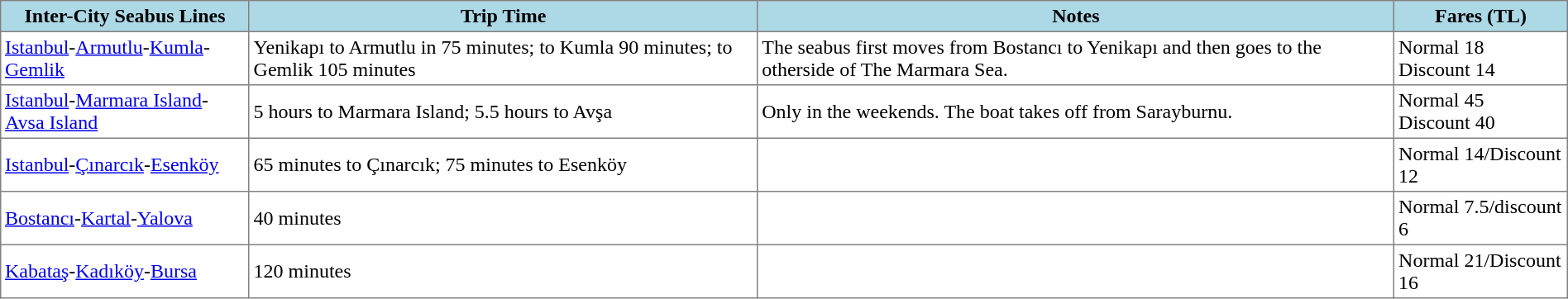<table class="toccolours" border="1" cellpadding="3" style="border-collapse:collapse">
<tr style="background:lightblue;">
<th>Inter-City Seabus Lines</th>
<th>Trip Time</th>
<th>Notes</th>
<th>Fares (TL)</th>
</tr>
<tr>
<td><a href='#'>Istanbul</a>-<a href='#'>Armutlu</a>-<a href='#'>Kumla</a>-<a href='#'>Gemlik</a></td>
<td>Yenikapı to Armutlu in 75 minutes; to Kumla 90 minutes; to Gemlik 105 minutes</td>
<td>The seabus first moves from Bostancı to Yenikapı and then goes to the otherside of The Marmara Sea.</td>
<td>Normal 18<br>Discount 14</td>
</tr>
<tr>
<td><a href='#'>Istanbul</a>-<a href='#'>Marmara Island</a>-<a href='#'>Avsa Island</a></td>
<td>5 hours to Marmara Island; 5.5 hours to Avşa</td>
<td>Only in the weekends. The boat takes off from Sarayburnu.</td>
<td>Normal 45<br>Discount 40</td>
</tr>
<tr>
<td><a href='#'>Istanbul</a>-<a href='#'>Çınarcık</a>-<a href='#'>Esenköy</a></td>
<td>65 minutes to Çınarcık; 75 minutes to Esenköy</td>
<td></td>
<td>Normal 14/Discount 12</td>
</tr>
<tr>
<td><a href='#'>Bostancı</a>-<a href='#'>Kartal</a>-<a href='#'>Yalova</a></td>
<td>40 minutes</td>
<td></td>
<td>Normal 7.5/discount 6</td>
</tr>
<tr>
<td><a href='#'>Kabataş</a>-<a href='#'>Kadıköy</a>-<a href='#'>Bursa</a></td>
<td>120 minutes</td>
<td></td>
<td>Normal 21/Discount 16</td>
</tr>
</table>
